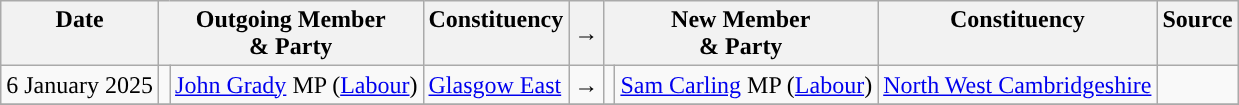<table class="wikitable">
<tr>
<th valign="top">Date</th>
<th colspan="2" valign="top">Outgoing Member<br>& Party</th>
<th valign="top">Constituency</th>
<th>→</th>
<th colspan="2" valign="top">New Member<br>& Party</th>
<th valign="top">Constituency</th>
<th valign="top">Source</th>
</tr>
<tr>
<td nowrap>6 January 2025</td>
<td style="color:inherit;background:"></td>
<td><a href='#'>John Grady</a> MP (<a href='#'>Labour</a>)</td>
<td><a href='#'>Glasgow East</a></td>
<td>→</td>
<td style="color:inherit;background:"></td>
<td><a href='#'>Sam Carling</a> MP (<a href='#'>Labour</a>)</td>
<td><a href='#'>North West Cambridgeshire</a></td>
<td></td>
</tr>
<tr>
</tr>
</table>
